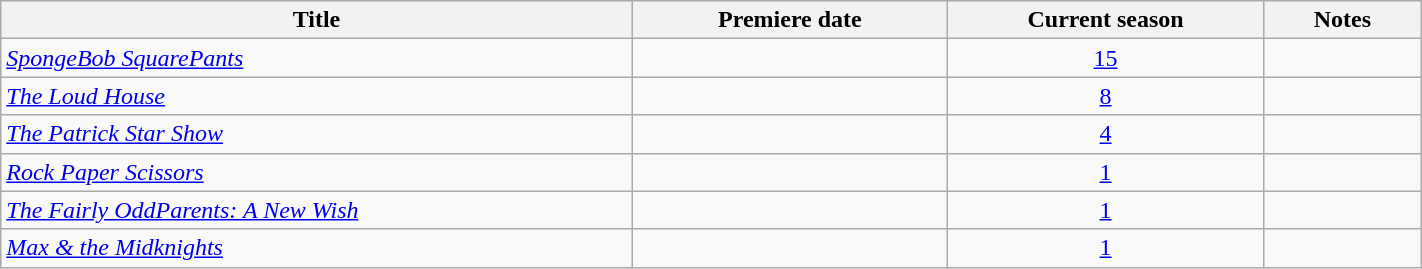<table class="wikitable plainrowheaders sortable" style="width:75%;text-align:center;">
<tr>
<th scope="col" style="width:20%;">Title</th>
<th scope="col" style="width:10%;">Premiere date</th>
<th scope="col" style="width:10%;">Current season</th>
<th class="unsortable" style="width:5%;">Notes</th>
</tr>
<tr>
<td scope="row" style="text-align:left;"><em><a href='#'>SpongeBob SquarePants</a></em></td>
<td></td>
<td><a href='#'>15</a></td>
<td></td>
</tr>
<tr>
<td scope="row" style="text-align:left;"><em><a href='#'>The Loud House</a></em></td>
<td></td>
<td><a href='#'>8</a></td>
<td></td>
</tr>
<tr>
<td scope="row" style="text-align:left;"><em><a href='#'>The Patrick Star Show</a></em></td>
<td></td>
<td><a href='#'>4</a></td>
<td></td>
</tr>
<tr>
<td scope="row" style="text-align:left;"><em><a href='#'>Rock Paper Scissors</a></em></td>
<td></td>
<td><a href='#'>1</a></td>
<td></td>
</tr>
<tr>
<td scope="row" style="text-align:left;"><em><a href='#'>The Fairly OddParents: A New Wish</a></em></td>
<td></td>
<td><a href='#'>1</a></td>
<td></td>
</tr>
<tr>
<td scope="row" style="text-align:left;"><em><a href='#'>Max & the Midknights</a></em></td>
<td></td>
<td><a href='#'>1</a></td>
<td></td>
</tr>
</table>
